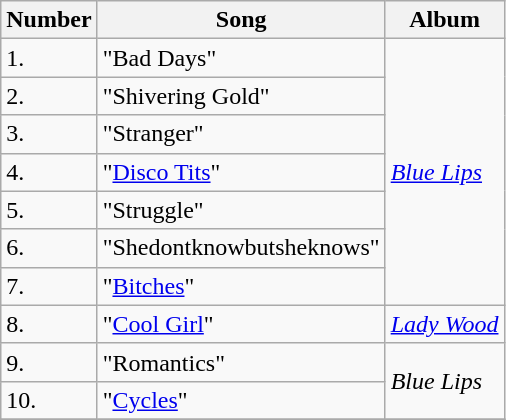<table class="wikitable">
<tr>
<th>Number</th>
<th>Song</th>
<th>Album</th>
</tr>
<tr>
<td>1.</td>
<td>"Bad Days"</td>
<td rowspan="7"><em><a href='#'>Blue Lips</a></em></td>
</tr>
<tr>
<td>2.</td>
<td>"Shivering Gold"</td>
</tr>
<tr>
<td>3.</td>
<td>"Stranger"</td>
</tr>
<tr>
<td>4.</td>
<td>"<a href='#'>Disco Tits</a>"</td>
</tr>
<tr>
<td>5.</td>
<td>"Struggle"</td>
</tr>
<tr>
<td>6.</td>
<td>"Shedontknowbutsheknows"</td>
</tr>
<tr>
<td>7.</td>
<td>"<a href='#'>Bitches</a>"</td>
</tr>
<tr>
<td>8.</td>
<td>"<a href='#'>Cool Girl</a>"</td>
<td><em><a href='#'>Lady Wood</a></em></td>
</tr>
<tr>
<td>9.</td>
<td>"Romantics" </td>
<td rowspan="2"><em>Blue Lips</em></td>
</tr>
<tr>
<td>10.</td>
<td>"<a href='#'>Cycles</a>"</td>
</tr>
<tr>
</tr>
</table>
